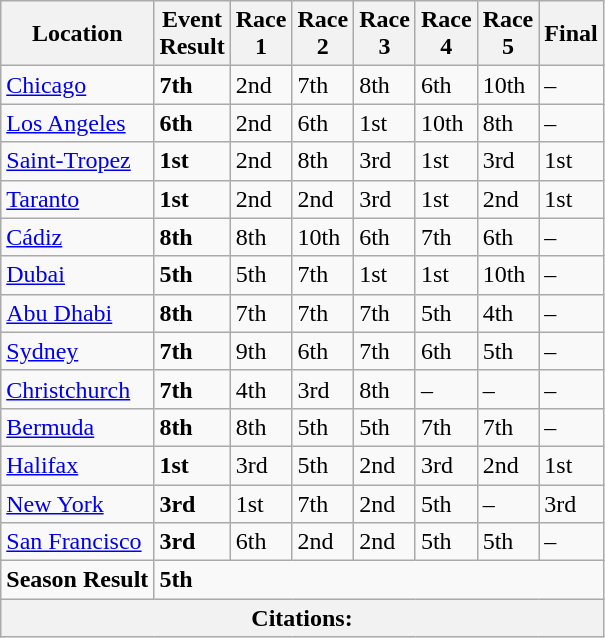<table class="wikitable">
<tr>
<th>Location</th>
<th>Event<br>Result</th>
<th>Race<br>1</th>
<th>Race<br>2</th>
<th>Race<br>3</th>
<th>Race<br>4</th>
<th>Race<br>5</th>
<th>Final</th>
</tr>
<tr>
<td> <a href='#'>Chicago</a></td>
<td><strong>7th</strong></td>
<td>2nd</td>
<td>7th</td>
<td>8th</td>
<td>6th</td>
<td>10th</td>
<td>–</td>
</tr>
<tr>
<td> <a href='#'>Los Angeles</a></td>
<td><strong>6th</strong></td>
<td>2nd</td>
<td>6th</td>
<td>1st</td>
<td>10th</td>
<td>8th</td>
<td>–</td>
</tr>
<tr>
<td> <a href='#'>Saint-Tropez</a></td>
<td><strong>1st</strong></td>
<td>2nd</td>
<td>8th</td>
<td>3rd</td>
<td>1st</td>
<td>3rd</td>
<td>1st</td>
</tr>
<tr>
<td> <a href='#'>Taranto</a></td>
<td><strong>1st</strong></td>
<td>2nd</td>
<td>2nd</td>
<td>3rd</td>
<td>1st</td>
<td>2nd</td>
<td>1st</td>
</tr>
<tr>
<td> <a href='#'>Cádiz</a></td>
<td><strong>8th</strong></td>
<td>8th</td>
<td>10th</td>
<td>6th</td>
<td>7th</td>
<td>6th</td>
<td>–</td>
</tr>
<tr>
<td> <a href='#'>Dubai</a></td>
<td><strong>5th</strong></td>
<td>5th</td>
<td>7th</td>
<td>1st</td>
<td>1st</td>
<td>10th</td>
<td>–</td>
</tr>
<tr>
<td> <a href='#'>Abu Dhabi</a></td>
<td><strong>8th</strong></td>
<td>7th</td>
<td>7th</td>
<td>7th</td>
<td>5th</td>
<td>4th</td>
<td>–</td>
</tr>
<tr>
<td> <a href='#'>Sydney</a></td>
<td><strong>7th</strong></td>
<td>9th</td>
<td>6th</td>
<td>7th</td>
<td>6th</td>
<td>5th</td>
<td>–</td>
</tr>
<tr>
<td> <a href='#'>Christchurch</a></td>
<td><strong>7th</strong></td>
<td>4th</td>
<td>3rd</td>
<td>8th</td>
<td>–</td>
<td>–</td>
<td>–</td>
</tr>
<tr>
<td> <a href='#'>Bermuda</a></td>
<td><strong>8th</strong></td>
<td>8th</td>
<td>5th</td>
<td>5th</td>
<td>7th</td>
<td>7th</td>
<td>–</td>
</tr>
<tr>
<td> <a href='#'>Halifax</a></td>
<td><strong>1st</strong></td>
<td>3rd</td>
<td>5th</td>
<td>2nd</td>
<td>3rd</td>
<td>2nd</td>
<td>1st</td>
</tr>
<tr>
<td> <a href='#'>New York</a></td>
<td><strong>3rd</strong></td>
<td>1st</td>
<td>7th</td>
<td>2nd</td>
<td>5th</td>
<td>–</td>
<td>3rd</td>
</tr>
<tr>
<td> <a href='#'>San Francisco</a></td>
<td><strong>3rd</strong></td>
<td>6th</td>
<td>2nd</td>
<td>2nd</td>
<td>5th</td>
<td>5th</td>
<td>–</td>
</tr>
<tr>
<td><strong>Season Result</strong></td>
<td colspan="7"><strong>5th</strong></td>
</tr>
<tr>
<th colspan="8">Citations:</th>
</tr>
</table>
